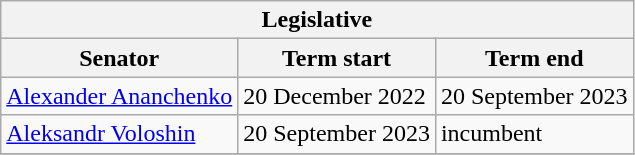<table class="wikitable sortable">
<tr>
<th colspan=3>Legislative</th>
</tr>
<tr>
<th>Senator</th>
<th>Term start</th>
<th>Term end</th>
</tr>
<tr>
<td><a href='#'>Alexander Ananchenko</a></td>
<td>20 December 2022</td>
<td>20 September 2023</td>
</tr>
<tr>
<td><a href='#'>Aleksandr Voloshin</a></td>
<td>20 September 2023</td>
<td>incumbent</td>
</tr>
<tr>
</tr>
</table>
